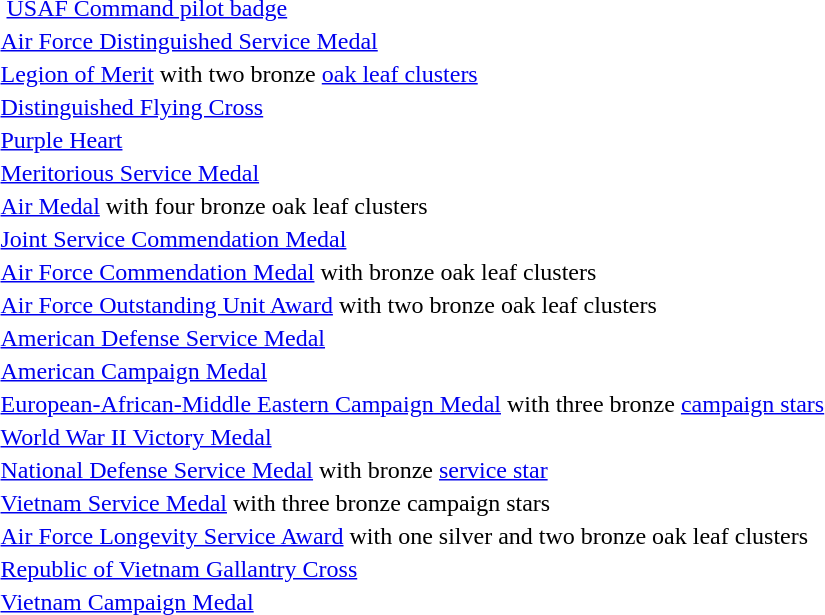<table>
<tr>
<td colspan="2">  <a href='#'>USAF Command pilot badge</a></td>
</tr>
<tr>
<td></td>
<td><a href='#'>Air Force Distinguished Service Medal</a></td>
</tr>
<tr>
<td></td>
<td><a href='#'>Legion of Merit</a> with two bronze <a href='#'>oak leaf clusters</a></td>
</tr>
<tr>
<td></td>
<td><a href='#'>Distinguished Flying Cross</a></td>
</tr>
<tr>
<td></td>
<td><a href='#'>Purple Heart</a></td>
</tr>
<tr>
<td></td>
<td><a href='#'>Meritorious Service Medal</a></td>
</tr>
<tr>
<td></td>
<td><a href='#'>Air Medal</a> with four bronze oak leaf clusters</td>
</tr>
<tr>
<td></td>
<td><a href='#'>Joint Service Commendation Medal</a></td>
</tr>
<tr>
<td></td>
<td><a href='#'>Air Force Commendation Medal</a> with bronze oak leaf clusters</td>
</tr>
<tr>
<td></td>
<td><a href='#'>Air Force Outstanding Unit Award</a> with two bronze oak leaf clusters</td>
</tr>
<tr>
<td></td>
<td><a href='#'>American Defense Service Medal</a></td>
</tr>
<tr>
<td></td>
<td><a href='#'>American Campaign Medal</a></td>
</tr>
<tr>
<td></td>
<td><a href='#'>European-African-Middle Eastern Campaign Medal</a> with three bronze <a href='#'>campaign stars</a></td>
</tr>
<tr>
<td></td>
<td><a href='#'>World War II Victory Medal</a></td>
</tr>
<tr>
<td></td>
<td><a href='#'>National Defense Service Medal</a> with bronze <a href='#'>service star</a></td>
</tr>
<tr>
<td></td>
<td><a href='#'>Vietnam Service Medal</a> with three bronze campaign stars</td>
</tr>
<tr>
<td></td>
<td><a href='#'>Air Force Longevity Service Award</a> with one silver and two bronze oak leaf clusters</td>
</tr>
<tr>
<td></td>
<td><a href='#'>Republic of Vietnam Gallantry Cross</a></td>
</tr>
<tr>
<td></td>
<td><a href='#'>Vietnam Campaign Medal</a></td>
</tr>
<tr>
</tr>
</table>
